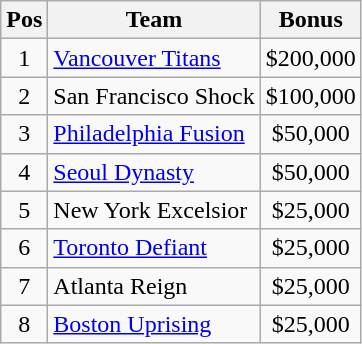<table class="wikitable" style="text-align: center">
<tr>
<th>Pos</th>
<th>Team</th>
<th>Bonus</th>
</tr>
<tr>
<td>1</td>
<td style="text-align:left"><a href='#'>Vancouver Titans</a></td>
<td>$200,000</td>
</tr>
<tr>
<td>2</td>
<td style="text-align:left">San Francisco Shock</td>
<td>$100,000</td>
</tr>
<tr>
<td>3</td>
<td style="text-align:left"><a href='#'>Philadelphia Fusion</a></td>
<td>$50,000</td>
</tr>
<tr>
<td>4</td>
<td style="text-align:left"><a href='#'>Seoul Dynasty</a></td>
<td>$50,000</td>
</tr>
<tr>
<td>5</td>
<td style="text-align:left">New York Excelsior</td>
<td>$25,000</td>
</tr>
<tr>
<td>6</td>
<td style="text-align:left"><a href='#'>Toronto Defiant</a></td>
<td>$25,000</td>
</tr>
<tr>
<td>7</td>
<td style="text-align:left">Atlanta Reign</td>
<td>$25,000</td>
</tr>
<tr>
<td>8</td>
<td style="text-align:left"><a href='#'>Boston Uprising</a></td>
<td>$25,000</td>
</tr>
</table>
